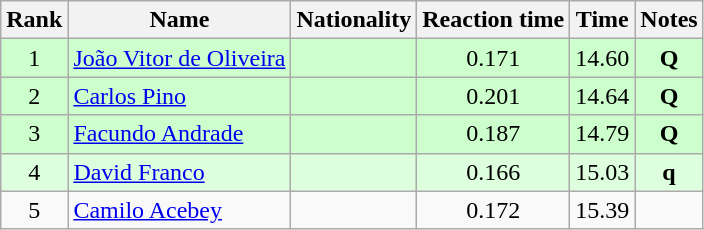<table class="wikitable sortable" style="text-align:center">
<tr>
<th>Rank</th>
<th>Name</th>
<th>Nationality</th>
<th>Reaction time</th>
<th>Time</th>
<th>Notes</th>
</tr>
<tr bgcolor=ccffcc>
<td align=center>1</td>
<td align=left><a href='#'>João Vitor de Oliveira</a></td>
<td align=left></td>
<td>0.171</td>
<td>14.60</td>
<td><strong>Q</strong></td>
</tr>
<tr bgcolor=ccffcc>
<td align=center>2</td>
<td align=left><a href='#'>Carlos Pino</a></td>
<td align=left></td>
<td>0.201</td>
<td>14.64</td>
<td><strong>Q</strong></td>
</tr>
<tr bgcolor=ccffcc>
<td align=center>3</td>
<td align=left><a href='#'>Facundo Andrade</a></td>
<td align=left></td>
<td>0.187</td>
<td>14.79</td>
<td><strong>Q</strong></td>
</tr>
<tr bgcolor=ddffdd>
<td align=center>4</td>
<td align=left><a href='#'>David Franco</a></td>
<td align=left></td>
<td>0.166</td>
<td>15.03</td>
<td><strong>q</strong></td>
</tr>
<tr>
<td align=center>5</td>
<td align=left><a href='#'>Camilo Acebey</a></td>
<td align=left></td>
<td>0.172</td>
<td>15.39</td>
<td></td>
</tr>
</table>
